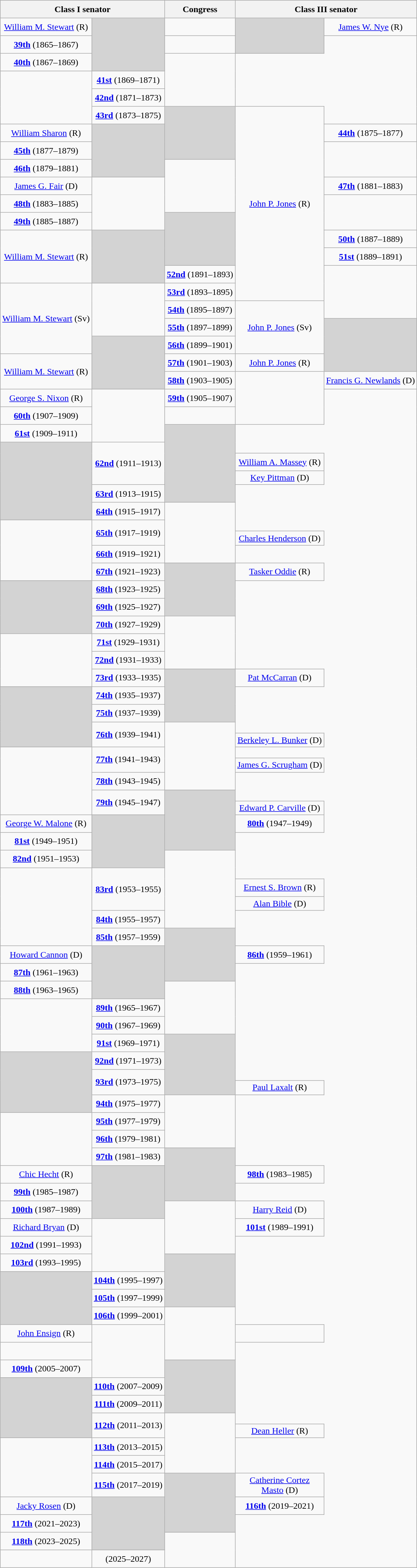<table class="wikitable sticky-header" style="text-align:center">
<tr style="height:2em">
<th colspan="2">Class I senator</th>
<th>Congress</th>
<th colspan="2">Class III senator</th>
</tr>
<tr style="height:2em">
<td><a href='#'>William M. Stewart</a> (R)</td>
<td rowspan="3" style="background: #D3D3D3"></td>
<td></td>
<td rowspan="2" style="background: #D3D3D3"></td>
<td><a href='#'>James W. Nye</a> (R)</td>
</tr>
<tr style="height:2em">
<td><strong><a href='#'>39th</a></strong> (1865–1867)</td>
</tr>
<tr style="height:2em">
<td><strong><a href='#'>40th</a></strong> (1867–1869)</td>
<td rowspan="3"></td>
</tr>
<tr style="height:2em">
<td rowspan="3"></td>
<td><strong><a href='#'>41st</a></strong> (1869–1871)</td>
</tr>
<tr style="height:2em">
<td><strong><a href='#'>42nd</a></strong> (1871–1873)</td>
</tr>
<tr style="height:2em">
<td><strong><a href='#'>43rd</a></strong> (1873–1875)</td>
<td rowspan="3" style="background: #D3D3D3"></td>
<td rowspan="11" ><a href='#'>John P. Jones</a> (R)</td>
</tr>
<tr style="height:2em">
<td><a href='#'>William Sharon</a> (R)</td>
<td rowspan="3" style="background: #D3D3D3"></td>
<td><strong><a href='#'>44th</a></strong> (1875–1877)</td>
</tr>
<tr style="height:2em">
<td><strong><a href='#'>45th</a></strong> (1877–1879)</td>
</tr>
<tr style="height:2em">
<td><strong><a href='#'>46th</a></strong> (1879–1881)</td>
<td rowspan="3"></td>
</tr>
<tr style="height:2em">
<td><a href='#'>James G. Fair</a> (D)</td>
<td rowspan="3"></td>
<td><strong><a href='#'>47th</a></strong> (1881–1883)</td>
</tr>
<tr style="height:2em">
<td><strong><a href='#'>48th</a></strong> (1883–1885)</td>
</tr>
<tr style="height:2em">
<td><strong><a href='#'>49th</a></strong> (1885–1887)</td>
<td rowspan="3" style="background: #D3D3D3"></td>
</tr>
<tr style="height:2em">
<td rowspan="3" ><a href='#'>William M. Stewart</a> (R)</td>
<td rowspan="3" style="background: #D3D3D3"></td>
<td><strong><a href='#'>50th</a></strong> (1887–1889)</td>
</tr>
<tr style="height:2em">
<td><strong><a href='#'>51st</a></strong> (1889–1891)</td>
</tr>
<tr style="height:2em">
<td><strong><a href='#'>52nd</a></strong> (1891–1893)</td>
<td rowspan="3"></td>
</tr>
<tr style="height:2em">
<td rowspan="4" ><a href='#'>William M. Stewart</a> (Sv)</td>
<td rowspan="3"></td>
<td><strong><a href='#'>53rd</a></strong> (1893–1895)</td>
</tr>
<tr style="height:2em">
<td><strong><a href='#'>54th</a></strong> (1895–1897)</td>
<td rowspan="3" ><a href='#'>John P. Jones</a> (Sv)</td>
</tr>
<tr style="height:2em">
<td><strong><a href='#'>55th</a></strong> (1897–1899)</td>
<td rowspan="3" style="background: #D3D3D3"></td>
</tr>
<tr style="height:2em">
<td rowspan="3" style="background: #D3D3D3"></td>
<td><strong><a href='#'>56th</a></strong> (1899–1901)</td>
</tr>
<tr style="height:2em">
<td rowspan="2" ><a href='#'>William M. Stewart</a> (R)</td>
<td><strong><a href='#'>57th</a></strong> (1901–1903)</td>
<td><a href='#'>John P. Jones</a> (R)</td>
</tr>
<tr style="height:2em">
<td><strong><a href='#'>58th</a></strong> (1903–1905)</td>
<td rowspan="3"></td>
<td><a href='#'>Francis G. Newlands</a> (D)</td>
</tr>
<tr style="height:2em">
<td><a href='#'>George S. Nixon</a> (R)</td>
<td rowspan="3"></td>
<td><strong><a href='#'>59th</a></strong> (1905–1907)</td>
</tr>
<tr style="height:2em">
<td><strong><a href='#'>60th</a></strong> (1907–1909)</td>
</tr>
<tr style="height:2em">
<td><strong><a href='#'>61st</a></strong> (1909–1911)</td>
<td rowspan="5" style="background: #D3D3D3"></td>
</tr>
<tr style="height:1.25em">
<td rowspan="5" style="background: #D3D3D3"></td>
<td rowspan=3><strong><a href='#'>62nd</a></strong> (1911–1913)</td>
</tr>
<tr style="height:2em">
<td><a href='#'>William A. Massey</a> (R)</td>
</tr>
<tr style="height:1.25em">
<td><a href='#'>Key Pittman</a> (D)</td>
</tr>
<tr style="height:2em">
<td><strong><a href='#'>63rd</a></strong> (1913–1915)</td>
</tr>
<tr style="height:2em">
<td><strong><a href='#'>64th</a></strong> (1915–1917)</td>
<td rowspan="4"></td>
</tr>
<tr style="height:1.25em">
<td rowspan="4"></td>
<td rowspan=2><strong><a href='#'>65th</a></strong> (1917–1919)</td>
</tr>
<tr style="height:1.25em">
<td><a href='#'>Charles Henderson</a> (D)</td>
</tr>
<tr style="height:2em">
<td><strong><a href='#'>66th</a></strong> (1919–1921)</td>
</tr>
<tr style="height:2em">
<td><strong><a href='#'>67th</a></strong> (1921–1923)</td>
<td rowspan="3" style="background: #D3D3D3"></td>
<td><a href='#'>Tasker Oddie</a> (R)</td>
</tr>
<tr style="height:2em">
<td rowspan="3" style="background: #D3D3D3"></td>
<td><strong><a href='#'>68th</a></strong> (1923–1925)</td>
</tr>
<tr style="height:2em">
<td><strong><a href='#'>69th</a></strong> (1925–1927)</td>
</tr>
<tr style="height:2em">
<td><strong><a href='#'>70th</a></strong> (1927–1929)</td>
<td rowspan="3"></td>
</tr>
<tr style="height:2em">
<td rowspan="3"></td>
<td><strong><a href='#'>71st</a></strong> (1929–1931)</td>
</tr>
<tr style="height:2em">
<td><strong><a href='#'>72nd</a></strong> (1931–1933)</td>
</tr>
<tr style="height:2em">
<td><strong><a href='#'>73rd</a></strong> (1933–1935)</td>
<td rowspan="3" style="background: #D3D3D3"></td>
<td><a href='#'>Pat McCarran</a> (D)</td>
</tr>
<tr style="height:2em">
<td rowspan="4" style="background: #D3D3D3"></td>
<td><strong><a href='#'>74th</a></strong> (1935–1937)</td>
</tr>
<tr style="height:2em">
<td><strong><a href='#'>75th</a></strong> (1937–1939)</td>
</tr>
<tr style="height:1.25em">
<td rowspan=2><strong><a href='#'>76th</a></strong> (1939–1941)</td>
<td rowspan="5"></td>
</tr>
<tr style="height:1.25em">
<td><a href='#'>Berkeley L. Bunker</a> (D)</td>
</tr>
<tr style="height:1.25em">
<td rowspan="5"></td>
<td rowspan=2><strong><a href='#'>77th</a></strong> (1941–1943)</td>
</tr>
<tr style="height:1.25em">
<td><a href='#'>James G. Scrugham</a> (D)</td>
</tr>
<tr style="height:2em">
<td><strong><a href='#'>78th</a></strong> (1943–1945)</td>
</tr>
<tr style="height:1.25em">
<td rowspan=2><strong><a href='#'>79th</a></strong> (1945–1947)</td>
<td rowspan="4" style="background: #D3D3D3"></td>
</tr>
<tr style="height:1.25em">
<td><a href='#'>Edward P. Carville</a> (D)</td>
</tr>
<tr style="height:2em">
<td><a href='#'>George W. Malone</a> (R)</td>
<td rowspan="3" style="background: #D3D3D3"></td>
<td><strong><a href='#'>80th</a></strong> (1947–1949)</td>
</tr>
<tr style="height:2em">
<td><strong><a href='#'>81st</a></strong> (1949–1951)</td>
</tr>
<tr style="height:2em">
<td><strong><a href='#'>82nd</a></strong> (1951–1953)</td>
<td rowspan="5"></td>
</tr>
<tr style="height:1.25em">
<td rowspan="5"></td>
<td rowspan=3><strong><a href='#'>83rd</a></strong> (1953–1955)</td>
</tr>
<tr style="height:2em">
<td><a href='#'>Ernest S. Brown</a> (R)</td>
</tr>
<tr style="height:1.25em">
<td><a href='#'>Alan Bible</a> (D)</td>
</tr>
<tr style="height:2em">
<td><strong><a href='#'>84th</a></strong> (1955–1957)</td>
</tr>
<tr style="height:2em">
<td><strong><a href='#'>85th</a></strong> (1957–1959)</td>
<td rowspan="3" style="background: #D3D3D3"></td>
</tr>
<tr style="height:2em">
<td><a href='#'>Howard Cannon</a> (D)</td>
<td rowspan="3" style="background: #D3D3D3"></td>
<td><strong><a href='#'>86th</a></strong> (1959–1961)</td>
</tr>
<tr style="height:2em">
<td><strong><a href='#'>87th</a></strong> (1961–1963)</td>
</tr>
<tr style="height:2em">
<td><strong><a href='#'>88th</a></strong> (1963–1965)</td>
<td rowspan="3"></td>
</tr>
<tr style="height:2em">
<td rowspan="3"></td>
<td><strong><a href='#'>89th</a></strong> (1965–1967)</td>
</tr>
<tr style="height:2em">
<td><strong><a href='#'>90th</a></strong> (1967–1969)</td>
</tr>
<tr style="height:2em">
<td><strong><a href='#'>91st</a></strong> (1969–1971)</td>
<td rowspan="4" style="background: #D3D3D3"></td>
</tr>
<tr style="height:2em">
<td rowspan="4" style="background: #D3D3D3"></td>
<td><strong><a href='#'>92nd</a></strong> (1971–1973)</td>
</tr>
<tr style="height:1.25em">
<td rowspan=2><strong><a href='#'>93rd</a></strong> (1973–1975)</td>
</tr>
<tr style="height:1.25em">
<td><a href='#'>Paul Laxalt</a> (R)</td>
</tr>
<tr style="height:2em">
<td><strong><a href='#'>94th</a></strong> (1975–1977)</td>
<td rowspan="3"></td>
</tr>
<tr style="height:2em">
<td rowspan="3"></td>
<td><strong><a href='#'>95th</a></strong> (1977–1979)</td>
</tr>
<tr style="height:2em">
<td><strong><a href='#'>96th</a></strong> (1979–1981)</td>
</tr>
<tr style="height:2em">
<td><strong><a href='#'>97th</a></strong> (1981–1983)</td>
<td rowspan="3" style="background: #D3D3D3"></td>
</tr>
<tr style="height:2em">
<td><a href='#'>Chic Hecht</a> (R)</td>
<td rowspan="3" style="background: #D3D3D3"></td>
<td><strong><a href='#'>98th</a></strong> (1983–1985)</td>
</tr>
<tr style="height:2em">
<td><strong><a href='#'>99th</a></strong> (1985–1987)</td>
</tr>
<tr style="height:2em">
<td><strong><a href='#'>100th</a></strong> (1987–1989)</td>
<td rowspan="3"></td>
<td><a href='#'>Harry Reid</a> (D)</td>
</tr>
<tr style="height:2em">
<td><a href='#'>Richard Bryan</a> (D)</td>
<td rowspan="3"></td>
<td><strong><a href='#'>101st</a></strong> (1989–1991)</td>
</tr>
<tr style="height:2em">
<td><strong><a href='#'>102nd</a></strong> (1991–1993)</td>
</tr>
<tr style="height:2em">
<td><strong><a href='#'>103rd</a></strong> (1993–1995)</td>
<td rowspan="3" style="background: #D3D3D3"></td>
</tr>
<tr style="height:2em">
<td rowspan="3" style="background: #D3D3D3"></td>
<td><strong><a href='#'>104th</a></strong> (1995–1997)</td>
</tr>
<tr style="height:2em">
<td><strong><a href='#'>105th</a></strong> (1997–1999)</td>
</tr>
<tr style="height:2em">
<td><strong><a href='#'>106th</a></strong> (1999–2001)</td>
<td rowspan="3"></td>
</tr>
<tr style="height:2em">
<td><a href='#'>John Ensign</a> (R)</td>
<td rowspan="3"></td>
<td></td>
</tr>
<tr style="height:2em">
<td></td>
</tr>
<tr style="height:2em">
<td><strong><a href='#'>109th</a></strong> (2005–2007)</td>
<td rowspan="3" style="background: #D3D3D3"></td>
</tr>
<tr style="height:2em">
<td rowspan="4" style="background: #D3D3D3"></td>
<td><strong><a href='#'>110th</a></strong> (2007–2009)</td>
</tr>
<tr style="height:2em">
<td><strong><a href='#'>111th</a></strong> (2009–2011)</td>
</tr>
<tr style="height:1.25em">
<td rowspan=2><strong><a href='#'>112th</a></strong> (2011–2013)</td>
<td rowspan="4"></td>
</tr>
<tr style="height:1.25em">
<td><a href='#'>Dean Heller</a> (R)</td>
</tr>
<tr style="height:2em">
<td rowspan="3"></td>
<td><strong><a href='#'>113th</a></strong> (2013–2015)</td>
</tr>
<tr style="height:2em">
<td><strong><a href='#'>114th</a></strong> (2015–2017)</td>
</tr>
<tr style="height:2em">
<td><strong><a href='#'>115th</a></strong> (2017–2019)</td>
<td rowspan="3" style="background: #D3D3D3"></td>
<td><a href='#'>Catherine Cortez<br>Masto</a> (D)</td>
</tr>
<tr style="height:2em">
<td><a href='#'>Jacky Rosen</a> (D)</td>
<td rowspan="3" style="background: #D3D3D3"></td>
<td><strong><a href='#'>116th</a></strong> (2019–2021)</td>
</tr>
<tr style="height:2em">
<td><strong><a href='#'>117th</a></strong> (2021–2023)</td>
</tr>
<tr style="height:2em">
<td><strong><a href='#'>118th</a></strong> (2023–2025)</td>
<td rowspan="2"></td>
</tr>
<tr style="height:2em">
<td rowspan="1"></td>
<td><strong></strong> (2025–2027)</td>
</tr>
</table>
